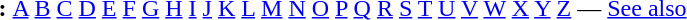<table id="toc" border="0">
<tr>
<th>:</th>
<td><a href='#'>A</a> <a href='#'>B</a> <a href='#'>C</a> <a href='#'>D</a> <a href='#'>E</a> <a href='#'>F</a> <a href='#'>G</a> <a href='#'>H</a> <a href='#'>I</a> <a href='#'>J</a> <a href='#'>K</a> <a href='#'>L</a> <a href='#'>M</a> <a href='#'>N</a> <a href='#'>O</a> <a href='#'>P</a> <a href='#'>Q</a> <a href='#'>R</a> <a href='#'>S</a> <a href='#'>T</a> <a href='#'>U</a> <a href='#'>V</a> <a href='#'>W</a> <a href='#'>X</a> <a href='#'>Y</a>  <a href='#'>Z</a> — <a href='#'>See also</a></td>
</tr>
</table>
